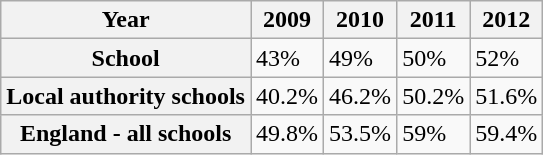<table class="wikitable">
<tr>
<th>Year</th>
<th>2009</th>
<th>2010</th>
<th>2011</th>
<th>2012</th>
</tr>
<tr>
<th>School</th>
<td>43%</td>
<td>49%</td>
<td>50%</td>
<td>52%</td>
</tr>
<tr>
<th>Local authority schools</th>
<td>40.2%</td>
<td>46.2%</td>
<td>50.2%</td>
<td>51.6%</td>
</tr>
<tr>
<th>England - all schools</th>
<td>49.8%</td>
<td>53.5%</td>
<td>59%</td>
<td>59.4%</td>
</tr>
</table>
